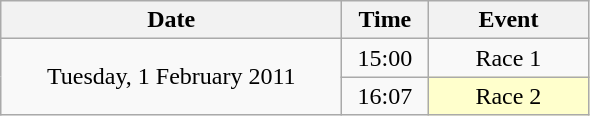<table class = "wikitable" style="text-align:center;">
<tr>
<th width=220>Date</th>
<th width=50>Time</th>
<th width=100>Event</th>
</tr>
<tr>
<td rowspan=2>Tuesday, 1 February 2011</td>
<td>15:00</td>
<td>Race 1</td>
</tr>
<tr>
<td>16:07</td>
<td bgcolor=ffffcc>Race 2</td>
</tr>
</table>
